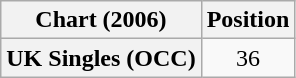<table class="wikitable plainrowheaders" style="text-align:center">
<tr>
<th>Chart (2006)</th>
<th>Position</th>
</tr>
<tr>
<th scope="row">UK Singles (OCC)</th>
<td>36</td>
</tr>
</table>
